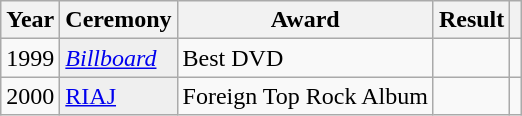<table class="wikitable">
<tr>
<th>Year</th>
<th>Ceremony</th>
<th>Award</th>
<th>Result</th>
<th></th>
</tr>
<tr>
<td>1999</td>
<td bgcolor="#efefef"><a href='#'><em>Billboard</em></a></td>
<td>Best DVD</td>
<td></td>
<td align="center"></td>
</tr>
<tr>
<td>2000</td>
<td bgcolor="#efefef"><a href='#'>RIAJ</a></td>
<td>Foreign Top Rock Album</td>
<td></td>
<td align="center"></td>
</tr>
</table>
